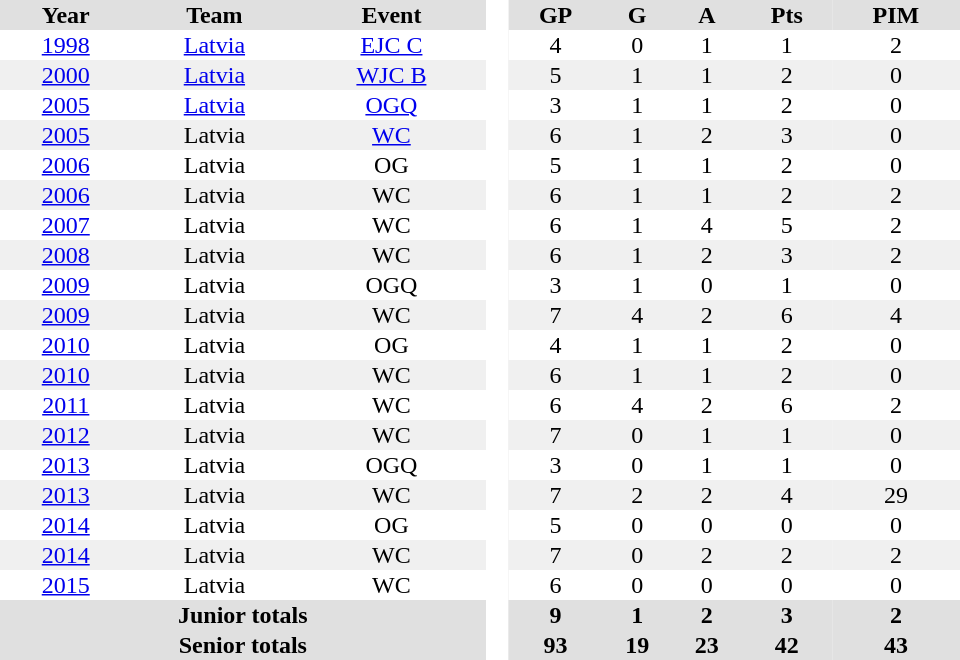<table border="0" cellpadding="1" cellspacing="0" style="text-align:center; width:40em">
<tr ALIGN="center" bgcolor="#e0e0e0">
<th>Year</th>
<th>Team</th>
<th>Event</th>
<th ALIGN="center" rowspan="99" bgcolor="#ffffff"> </th>
<th>GP</th>
<th>G</th>
<th>A</th>
<th>Pts</th>
<th>PIM</th>
</tr>
<tr>
<td><a href='#'>1998</a></td>
<td><a href='#'>Latvia</a></td>
<td><a href='#'>EJC C</a></td>
<td>4</td>
<td>0</td>
<td>1</td>
<td>1</td>
<td>2</td>
</tr>
<tr bgcolor="#f0f0f0">
<td><a href='#'>2000</a></td>
<td><a href='#'>Latvia</a></td>
<td><a href='#'>WJC B</a></td>
<td>5</td>
<td>1</td>
<td>1</td>
<td>2</td>
<td>0</td>
</tr>
<tr>
<td><a href='#'>2005</a></td>
<td><a href='#'>Latvia</a></td>
<td><a href='#'>OGQ</a></td>
<td>3</td>
<td>1</td>
<td>1</td>
<td>2</td>
<td>0</td>
</tr>
<tr bgcolor="#f0f0f0">
<td><a href='#'>2005</a></td>
<td>Latvia</td>
<td><a href='#'>WC</a></td>
<td>6</td>
<td>1</td>
<td>2</td>
<td>3</td>
<td>0</td>
</tr>
<tr>
<td><a href='#'>2006</a></td>
<td>Latvia</td>
<td>OG</td>
<td>5</td>
<td>1</td>
<td>1</td>
<td>2</td>
<td>0</td>
</tr>
<tr bgcolor="#f0f0f0">
<td><a href='#'>2006</a></td>
<td>Latvia</td>
<td>WC</td>
<td>6</td>
<td>1</td>
<td>1</td>
<td>2</td>
<td>2</td>
</tr>
<tr>
<td><a href='#'>2007</a></td>
<td>Latvia</td>
<td>WC</td>
<td>6</td>
<td>1</td>
<td>4</td>
<td>5</td>
<td>2</td>
</tr>
<tr bgcolor="#f0f0f0">
<td><a href='#'>2008</a></td>
<td>Latvia</td>
<td>WC</td>
<td>6</td>
<td>1</td>
<td>2</td>
<td>3</td>
<td>2</td>
</tr>
<tr>
<td><a href='#'>2009</a></td>
<td>Latvia</td>
<td>OGQ</td>
<td>3</td>
<td>1</td>
<td>0</td>
<td>1</td>
<td>0</td>
</tr>
<tr bgcolor="#f0f0f0">
<td><a href='#'>2009</a></td>
<td>Latvia</td>
<td>WC</td>
<td>7</td>
<td>4</td>
<td>2</td>
<td>6</td>
<td>4</td>
</tr>
<tr>
<td><a href='#'>2010</a></td>
<td>Latvia</td>
<td>OG</td>
<td>4</td>
<td>1</td>
<td>1</td>
<td>2</td>
<td>0</td>
</tr>
<tr bgcolor="#f0f0f0">
<td><a href='#'>2010</a></td>
<td>Latvia</td>
<td>WC</td>
<td>6</td>
<td>1</td>
<td>1</td>
<td>2</td>
<td>0</td>
</tr>
<tr>
<td><a href='#'>2011</a></td>
<td>Latvia</td>
<td>WC</td>
<td>6</td>
<td>4</td>
<td>2</td>
<td>6</td>
<td>2</td>
</tr>
<tr bgcolor="#f0f0f0">
<td><a href='#'>2012</a></td>
<td>Latvia</td>
<td>WC</td>
<td>7</td>
<td>0</td>
<td>1</td>
<td>1</td>
<td>0</td>
</tr>
<tr>
<td><a href='#'>2013</a></td>
<td>Latvia</td>
<td>OGQ</td>
<td>3</td>
<td>0</td>
<td>1</td>
<td>1</td>
<td>0</td>
</tr>
<tr bgcolor="#f0f0f0">
<td><a href='#'>2013</a></td>
<td>Latvia</td>
<td>WC</td>
<td>7</td>
<td>2</td>
<td>2</td>
<td>4</td>
<td>29</td>
</tr>
<tr>
<td><a href='#'>2014</a></td>
<td>Latvia</td>
<td>OG</td>
<td>5</td>
<td>0</td>
<td>0</td>
<td>0</td>
<td>0</td>
</tr>
<tr bgcolor="#f0f0f0">
<td><a href='#'>2014</a></td>
<td>Latvia</td>
<td>WC</td>
<td>7</td>
<td>0</td>
<td>2</td>
<td>2</td>
<td>2</td>
</tr>
<tr>
<td><a href='#'>2015</a></td>
<td>Latvia</td>
<td>WC</td>
<td>6</td>
<td>0</td>
<td>0</td>
<td>0</td>
<td>0</td>
</tr>
<tr bgcolor="#e0e0e0">
<th colspan="3">Junior totals</th>
<th>9</th>
<th>1</th>
<th>2</th>
<th>3</th>
<th>2</th>
</tr>
<tr bgcolor="#e0e0e0">
<th colspan="3">Senior totals</th>
<th>93</th>
<th>19</th>
<th>23</th>
<th>42</th>
<th>43</th>
</tr>
</table>
